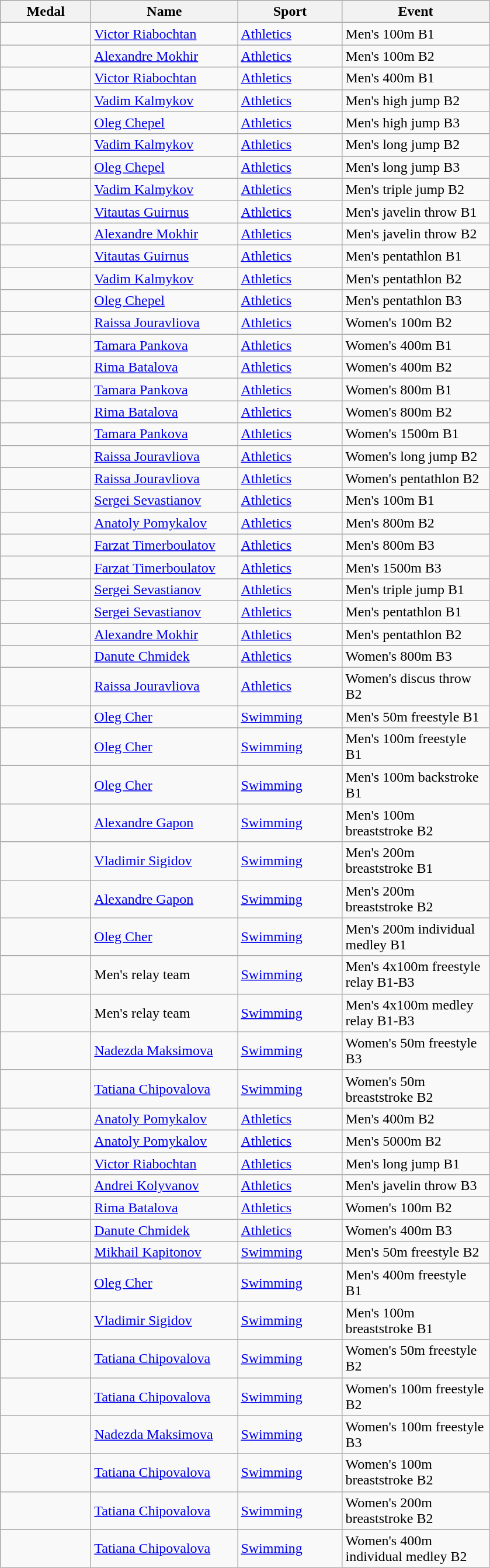<table class="wikitable">
<tr>
<th style="width:6em">Medal</th>
<th style="width:10em">Name</th>
<th style="width:7em">Sport</th>
<th style="width:10em">Event</th>
</tr>
<tr>
<td></td>
<td><a href='#'>Victor Riabochtan</a></td>
<td><a href='#'>Athletics</a></td>
<td>Men's 100m B1</td>
</tr>
<tr>
<td></td>
<td><a href='#'>Alexandre Mokhir</a></td>
<td><a href='#'>Athletics</a></td>
<td>Men's 100m B2</td>
</tr>
<tr>
<td></td>
<td><a href='#'>Victor Riabochtan</a></td>
<td><a href='#'>Athletics</a></td>
<td>Men's 400m B1</td>
</tr>
<tr>
<td></td>
<td><a href='#'>Vadim Kalmykov</a></td>
<td><a href='#'>Athletics</a></td>
<td>Men's high jump B2</td>
</tr>
<tr>
<td></td>
<td><a href='#'>Oleg Chepel</a></td>
<td><a href='#'>Athletics</a></td>
<td>Men's high jump B3</td>
</tr>
<tr>
<td></td>
<td><a href='#'>Vadim Kalmykov</a></td>
<td><a href='#'>Athletics</a></td>
<td>Men's long jump B2</td>
</tr>
<tr>
<td></td>
<td><a href='#'>Oleg Chepel</a></td>
<td><a href='#'>Athletics</a></td>
<td>Men's long jump B3</td>
</tr>
<tr>
<td></td>
<td><a href='#'>Vadim Kalmykov</a></td>
<td><a href='#'>Athletics</a></td>
<td>Men's triple jump B2</td>
</tr>
<tr>
<td></td>
<td><a href='#'>Vitautas Guirnus</a></td>
<td><a href='#'>Athletics</a></td>
<td>Men's javelin throw B1</td>
</tr>
<tr>
<td></td>
<td><a href='#'>Alexandre Mokhir</a></td>
<td><a href='#'>Athletics</a></td>
<td>Men's javelin throw B2</td>
</tr>
<tr>
<td></td>
<td><a href='#'>Vitautas Guirnus</a></td>
<td><a href='#'>Athletics</a></td>
<td>Men's pentathlon B1</td>
</tr>
<tr>
<td></td>
<td><a href='#'>Vadim Kalmykov</a></td>
<td><a href='#'>Athletics</a></td>
<td>Men's pentathlon B2</td>
</tr>
<tr>
<td></td>
<td><a href='#'>Oleg Chepel</a></td>
<td><a href='#'>Athletics</a></td>
<td>Men's pentathlon B3</td>
</tr>
<tr>
<td></td>
<td><a href='#'>Raissa Jouravliova</a></td>
<td><a href='#'>Athletics</a></td>
<td>Women's 100m B2</td>
</tr>
<tr>
<td></td>
<td><a href='#'>Tamara Pankova</a></td>
<td><a href='#'>Athletics</a></td>
<td>Women's 400m B1</td>
</tr>
<tr>
<td></td>
<td><a href='#'>Rima Batalova</a></td>
<td><a href='#'>Athletics</a></td>
<td>Women's 400m B2</td>
</tr>
<tr>
<td></td>
<td><a href='#'>Tamara Pankova</a></td>
<td><a href='#'>Athletics</a></td>
<td>Women's 800m B1</td>
</tr>
<tr>
<td></td>
<td><a href='#'>Rima Batalova</a></td>
<td><a href='#'>Athletics</a></td>
<td>Women's 800m B2</td>
</tr>
<tr>
<td></td>
<td><a href='#'>Tamara Pankova</a></td>
<td><a href='#'>Athletics</a></td>
<td>Women's 1500m B1</td>
</tr>
<tr>
<td></td>
<td><a href='#'>Raissa Jouravliova</a></td>
<td><a href='#'>Athletics</a></td>
<td>Women's long jump B2</td>
</tr>
<tr>
<td></td>
<td><a href='#'>Raissa Jouravliova</a></td>
<td><a href='#'>Athletics</a></td>
<td>Women's pentathlon B2</td>
</tr>
<tr>
<td></td>
<td><a href='#'>Sergei Sevastianov</a></td>
<td><a href='#'>Athletics</a></td>
<td>Men's 100m B1</td>
</tr>
<tr>
<td></td>
<td><a href='#'>Anatoly Pomykalov</a></td>
<td><a href='#'>Athletics</a></td>
<td>Men's 800m B2</td>
</tr>
<tr>
<td></td>
<td><a href='#'>Farzat Timerboulatov</a></td>
<td><a href='#'>Athletics</a></td>
<td>Men's 800m B3</td>
</tr>
<tr>
<td></td>
<td><a href='#'>Farzat Timerboulatov</a></td>
<td><a href='#'>Athletics</a></td>
<td>Men's 1500m B3</td>
</tr>
<tr>
<td></td>
<td><a href='#'>Sergei Sevastianov</a></td>
<td><a href='#'>Athletics</a></td>
<td>Men's triple jump B1</td>
</tr>
<tr>
<td></td>
<td><a href='#'>Sergei Sevastianov</a></td>
<td><a href='#'>Athletics</a></td>
<td>Men's pentathlon B1</td>
</tr>
<tr>
<td></td>
<td><a href='#'>Alexandre Mokhir</a></td>
<td><a href='#'>Athletics</a></td>
<td>Men's pentathlon B2</td>
</tr>
<tr>
<td></td>
<td><a href='#'>Danute Chmidek</a></td>
<td><a href='#'>Athletics</a></td>
<td>Women's 800m B3</td>
</tr>
<tr>
<td></td>
<td><a href='#'>Raissa Jouravliova</a></td>
<td><a href='#'>Athletics</a></td>
<td>Women's discus throw B2</td>
</tr>
<tr>
<td></td>
<td><a href='#'>Oleg Cher</a></td>
<td><a href='#'>Swimming</a></td>
<td>Men's 50m freestyle B1</td>
</tr>
<tr>
<td></td>
<td><a href='#'>Oleg Cher</a></td>
<td><a href='#'>Swimming</a></td>
<td>Men's 100m freestyle B1</td>
</tr>
<tr>
<td></td>
<td><a href='#'>Oleg Cher</a></td>
<td><a href='#'>Swimming</a></td>
<td>Men's 100m backstroke B1</td>
</tr>
<tr>
<td></td>
<td><a href='#'>Alexandre Gapon</a></td>
<td><a href='#'>Swimming</a></td>
<td>Men's 100m breaststroke B2</td>
</tr>
<tr>
<td></td>
<td><a href='#'>Vladimir Sigidov</a></td>
<td><a href='#'>Swimming</a></td>
<td>Men's 200m breaststroke B1</td>
</tr>
<tr>
<td></td>
<td><a href='#'>Alexandre Gapon</a></td>
<td><a href='#'>Swimming</a></td>
<td>Men's 200m breaststroke B2</td>
</tr>
<tr>
<td></td>
<td><a href='#'>Oleg Cher</a></td>
<td><a href='#'>Swimming</a></td>
<td>Men's 200m individual medley B1</td>
</tr>
<tr>
<td></td>
<td>Men's relay team</td>
<td><a href='#'>Swimming</a></td>
<td>Men's 4x100m freestyle relay B1-B3</td>
</tr>
<tr>
<td></td>
<td>Men's relay team</td>
<td><a href='#'>Swimming</a></td>
<td>Men's 4x100m medley relay B1-B3</td>
</tr>
<tr>
<td></td>
<td><a href='#'>Nadezda Maksimova</a></td>
<td><a href='#'>Swimming</a></td>
<td>Women's 50m freestyle B3</td>
</tr>
<tr>
<td></td>
<td><a href='#'>Tatiana Chipovalova</a></td>
<td><a href='#'>Swimming</a></td>
<td>Women's 50m breaststroke B2</td>
</tr>
<tr>
<td></td>
<td><a href='#'>Anatoly Pomykalov</a></td>
<td><a href='#'>Athletics</a></td>
<td>Men's 400m B2</td>
</tr>
<tr>
<td></td>
<td><a href='#'>Anatoly Pomykalov</a></td>
<td><a href='#'>Athletics</a></td>
<td>Men's 5000m B2</td>
</tr>
<tr>
<td></td>
<td><a href='#'>Victor Riabochtan</a></td>
<td><a href='#'>Athletics</a></td>
<td>Men's long jump B1</td>
</tr>
<tr>
<td></td>
<td><a href='#'>Andrei Kolyvanov</a></td>
<td><a href='#'>Athletics</a></td>
<td>Men's javelin throw B3</td>
</tr>
<tr>
<td></td>
<td><a href='#'>Rima Batalova</a></td>
<td><a href='#'>Athletics</a></td>
<td>Women's 100m B2</td>
</tr>
<tr>
<td></td>
<td><a href='#'>Danute Chmidek</a></td>
<td><a href='#'>Athletics</a></td>
<td>Women's 400m B3</td>
</tr>
<tr>
<td></td>
<td><a href='#'>Mikhail Kapitonov</a></td>
<td><a href='#'>Swimming</a></td>
<td>Men's 50m freestyle B2</td>
</tr>
<tr>
<td></td>
<td><a href='#'>Oleg Cher</a></td>
<td><a href='#'>Swimming</a></td>
<td>Men's 400m freestyle B1</td>
</tr>
<tr>
<td></td>
<td><a href='#'>Vladimir Sigidov</a></td>
<td><a href='#'>Swimming</a></td>
<td>Men's 100m breaststroke B1</td>
</tr>
<tr>
<td></td>
<td><a href='#'>Tatiana Chipovalova</a></td>
<td><a href='#'>Swimming</a></td>
<td>Women's 50m freestyle B2</td>
</tr>
<tr>
<td></td>
<td><a href='#'>Tatiana Chipovalova</a></td>
<td><a href='#'>Swimming</a></td>
<td>Women's 100m freestyle B2</td>
</tr>
<tr>
<td></td>
<td><a href='#'>Nadezda Maksimova</a></td>
<td><a href='#'>Swimming</a></td>
<td>Women's 100m freestyle B3</td>
</tr>
<tr>
<td></td>
<td><a href='#'>Tatiana Chipovalova</a></td>
<td><a href='#'>Swimming</a></td>
<td>Women's 100m breaststroke B2</td>
</tr>
<tr>
<td></td>
<td><a href='#'>Tatiana Chipovalova</a></td>
<td><a href='#'>Swimming</a></td>
<td>Women's 200m breaststroke B2</td>
</tr>
<tr>
<td></td>
<td><a href='#'>Tatiana Chipovalova</a></td>
<td><a href='#'>Swimming</a></td>
<td>Women's 400m individual medley B2</td>
</tr>
</table>
